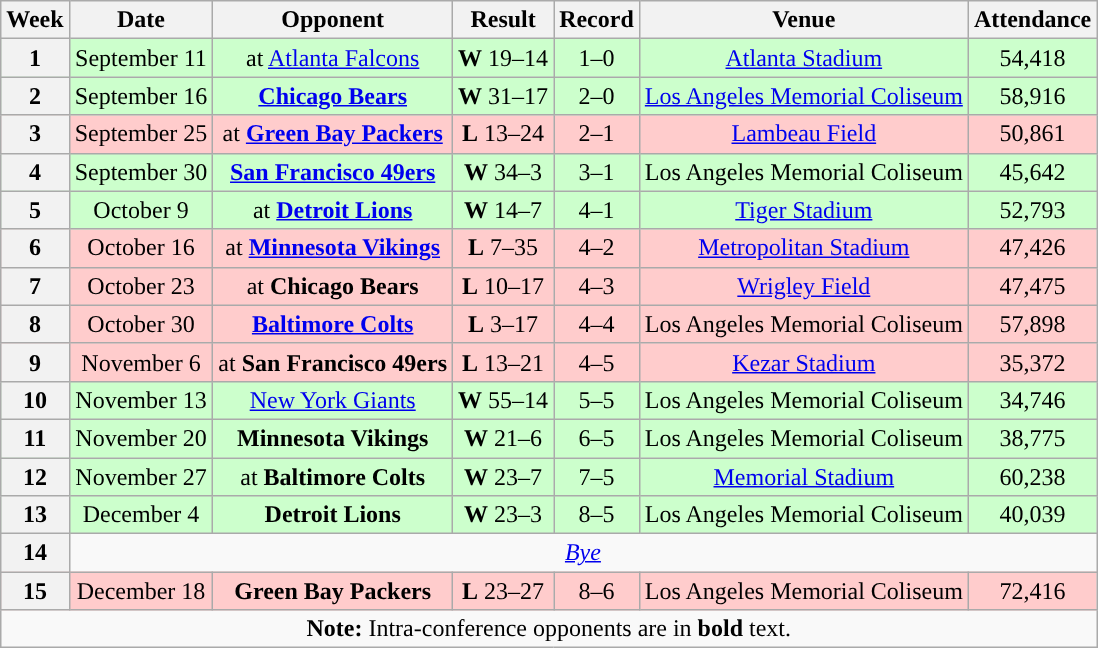<table class="wikitable" style="text-align:center">
<tr>
<th>Week</th>
<th>Date</th>
<th>Opponent</th>
<th>Result</th>
<th>Record</th>
<th>Venue</th>
<th>Attendance</th>
</tr>
<tr style="background:#cfc">
<th>1</th>
<td>September 11</td>
<td>at <a href='#'>Atlanta Falcons</a></td>
<td><strong>W</strong> 19–14</td>
<td>1–0</td>
<td><a href='#'>Atlanta Stadium</a></td>
<td>54,418</td>
</tr>
<tr style="background:#cfc">
<th>2</th>
<td>September 16</td>
<td><strong><a href='#'>Chicago Bears</a></strong></td>
<td><strong>W</strong> 31–17</td>
<td>2–0</td>
<td><a href='#'>Los Angeles Memorial Coliseum</a></td>
<td>58,916</td>
</tr>
<tr style="background:#fcc">
<th>3</th>
<td>September 25</td>
<td>at <strong><a href='#'>Green Bay Packers</a></strong></td>
<td><strong>L</strong> 13–24</td>
<td>2–1</td>
<td><a href='#'>Lambeau Field</a></td>
<td>50,861</td>
</tr>
<tr style="background:#cfc">
<th>4</th>
<td>September 30</td>
<td><strong><a href='#'>San Francisco 49ers</a></strong></td>
<td><strong>W</strong> 34–3</td>
<td>3–1</td>
<td>Los Angeles Memorial Coliseum</td>
<td>45,642</td>
</tr>
<tr style="background:#cfc">
<th>5</th>
<td>October 9</td>
<td>at <strong><a href='#'>Detroit Lions</a></strong></td>
<td><strong>W</strong> 14–7</td>
<td>4–1</td>
<td><a href='#'>Tiger Stadium</a></td>
<td>52,793</td>
</tr>
<tr style="background:#fcc">
<th>6</th>
<td>October 16</td>
<td>at <strong><a href='#'>Minnesota Vikings</a></strong></td>
<td><strong>L</strong> 7–35</td>
<td>4–2</td>
<td><a href='#'>Metropolitan Stadium</a></td>
<td>47,426</td>
</tr>
<tr style="background:#fcc">
<th>7</th>
<td>October 23</td>
<td>at <strong>Chicago Bears</strong></td>
<td><strong>L</strong> 10–17</td>
<td>4–3</td>
<td><a href='#'>Wrigley Field</a></td>
<td>47,475</td>
</tr>
<tr style="background:#fcc">
<th>8</th>
<td>October 30</td>
<td><strong><a href='#'>Baltimore Colts</a></strong></td>
<td><strong>L</strong> 3–17</td>
<td>4–4</td>
<td>Los Angeles Memorial Coliseum</td>
<td>57,898</td>
</tr>
<tr style="background:#fcc">
<th>9</th>
<td>November 6</td>
<td>at <strong>San Francisco 49ers</strong></td>
<td><strong>L</strong> 13–21</td>
<td>4–5</td>
<td><a href='#'>Kezar Stadium</a></td>
<td>35,372</td>
</tr>
<tr style="background:#cfc">
<th>10</th>
<td>November 13</td>
<td><a href='#'>New York Giants</a></td>
<td><strong>W</strong> 55–14</td>
<td>5–5</td>
<td>Los Angeles Memorial Coliseum</td>
<td>34,746</td>
</tr>
<tr style="background:#cfc">
<th>11</th>
<td>November 20</td>
<td><strong>Minnesota Vikings</strong></td>
<td><strong>W</strong> 21–6</td>
<td>6–5</td>
<td>Los Angeles Memorial Coliseum</td>
<td>38,775</td>
</tr>
<tr style="background:#cfc">
<th>12</th>
<td>November 27</td>
<td>at <strong>Baltimore Colts</strong></td>
<td><strong>W</strong> 23–7</td>
<td>7–5</td>
<td><a href='#'>Memorial Stadium</a></td>
<td>60,238</td>
</tr>
<tr style="background:#cfc">
<th>13</th>
<td>December 4</td>
<td><strong>Detroit Lions</strong></td>
<td><strong>W</strong> 23–3</td>
<td>8–5</td>
<td>Los Angeles Memorial Coliseum</td>
<td>40,039</td>
</tr>
<tr>
<th>14</th>
<td colspan="6"><em><a href='#'>Bye</a></em></td>
</tr>
<tr style="background:#fcc">
<th>15</th>
<td>December 18</td>
<td><strong>Green Bay Packers</strong></td>
<td><strong>L</strong> 23–27</td>
<td>8–6</td>
<td>Los Angeles Memorial Coliseum</td>
<td>72,416</td>
</tr>
<tr>
<td colspan="8"><strong>Note:</strong> Intra-conference opponents are in <strong>bold</strong> text.</td>
</tr>
</table>
